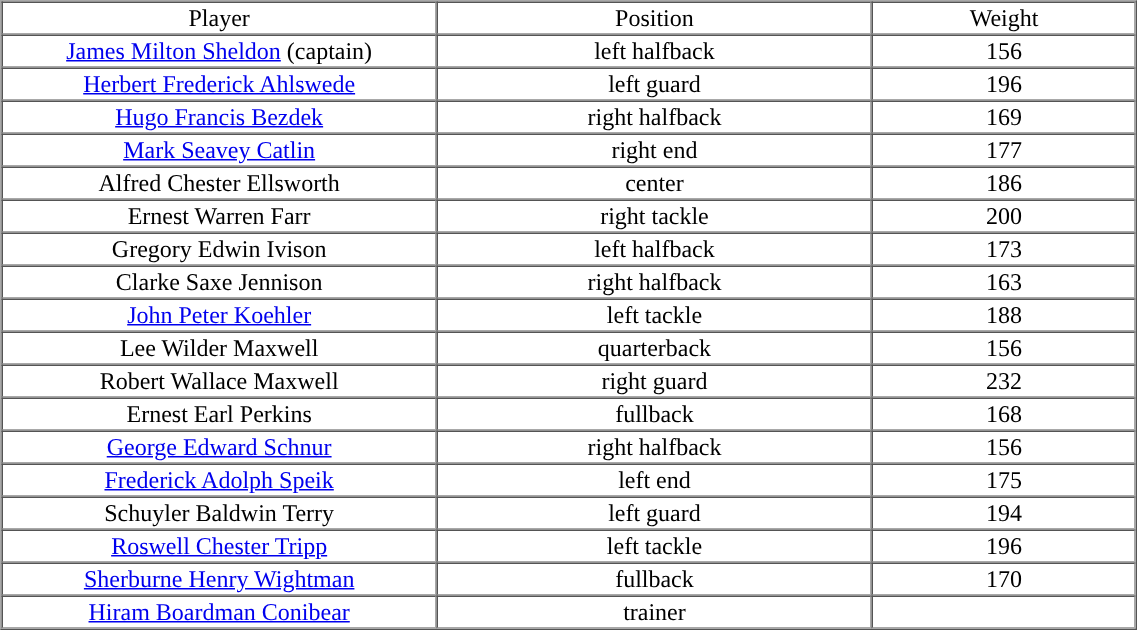<table cellpadding="1" border="1" cellspacing="0" width="60%" style="text-align:center;">
<tr>
<td>Player</td>
<td>Position</td>
<td>Weight</td>
</tr>
<tr align="center" bgcolor="">
<td><a href='#'>James Milton Sheldon</a> (captain)</td>
<td>left halfback</td>
<td>156</td>
</tr>
<tr align="center" bgcolor="">
<td><a href='#'>Herbert Frederick Ahlswede</a></td>
<td>left guard</td>
<td>196</td>
</tr>
<tr align="center" bgcolor="">
<td><a href='#'>Hugo Francis Bezdek</a></td>
<td>right halfback</td>
<td>169</td>
</tr>
<tr align="center" bgcolor="">
<td><a href='#'>Mark Seavey Catlin</a></td>
<td>right end</td>
<td>177</td>
</tr>
<tr align="center" bgcolor="">
<td>Alfred Chester Ellsworth</td>
<td>center</td>
<td>186</td>
</tr>
<tr align="center" bgcolor="">
<td>Ernest Warren Farr</td>
<td>right tackle</td>
<td>200</td>
</tr>
<tr align="center" bgcolor="">
<td>Gregory Edwin Ivison</td>
<td>left halfback</td>
<td>173</td>
</tr>
<tr align="center" bgcolor="">
<td>Clarke Saxe Jennison</td>
<td>right halfback</td>
<td>163</td>
</tr>
<tr align="center" bgcolor="">
<td><a href='#'>John Peter Koehler</a></td>
<td>left tackle</td>
<td>188</td>
</tr>
<tr align="center" bgcolor="">
<td width="250">Lee Wilder Maxwell</td>
<td width="250">quarterback</td>
<td width="150">156</td>
</tr>
<tr align="center" bgcolor="">
<td>Robert Wallace Maxwell</td>
<td>right guard</td>
<td>232</td>
</tr>
<tr align="center" bgcolor="">
<td>Ernest Earl Perkins</td>
<td>fullback</td>
<td>168</td>
</tr>
<tr align="center" bgcolor="">
<td><a href='#'>George Edward Schnur</a></td>
<td>right halfback</td>
<td>156</td>
</tr>
<tr align="center" bgcolor="">
<td><a href='#'>Frederick Adolph Speik</a></td>
<td>left end</td>
<td>175</td>
</tr>
<tr align="center" bgcolor="">
<td>Schuyler Baldwin Terry</td>
<td>left guard</td>
<td>194</td>
</tr>
<tr align="center" bgcolor="">
<td><a href='#'>Roswell Chester Tripp</a></td>
<td>left tackle</td>
<td>196</td>
</tr>
<tr align="center" bgcolor="">
<td><a href='#'>Sherburne Henry Wightman</a></td>
<td>fullback</td>
<td>170</td>
</tr>
<tr align="center" bgcolor="">
<td><a href='#'>Hiram Boardman Conibear</a></td>
<td>trainer</td>
<td></td>
</tr>
<tr align="center" bgcolor="">
</tr>
</table>
